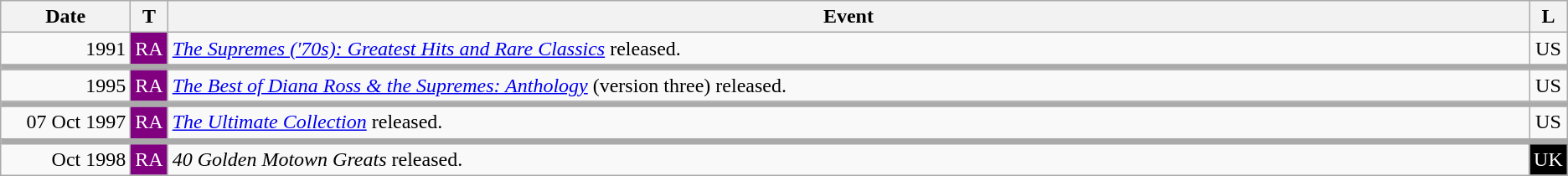<table class="wikitable" style="text-align: center">
<tr>
<th style="width:12ch">Date</th>
<th style="width:1%">T</th>
<th>Event</th>
<th style="width:2%">L</th>
</tr>
<tr>
<td style="text-align: right">1991</td>
<td style="background:purple; color: white">RA</td>
<td style="text-align:left;"><em><a href='#'>The Supremes ('70s): Greatest Hits and Rare Classics</a></em> released.</td>
<td>US</td>
</tr>
<tr>
<td colspan="6" style="background: #aaa; height: 3px; padding: 0 !important"></td>
</tr>
<tr>
<td style="text-align: right">1995</td>
<td style="background:purple; color: white">RA</td>
<td style="text-align:left;"><em><a href='#'>The Best of Diana Ross & the Supremes: Anthology</a></em> (version three) released.</td>
<td>US</td>
</tr>
<tr>
<td colspan="6" style="background: #aaa; height: 3px; padding: 0 !important"></td>
</tr>
<tr>
<td style="text-align: right">07 Oct 1997</td>
<td style="background:purple; color: white">RA</td>
<td style="text-align:left;"><em><a href='#'>The Ultimate Collection</a></em> released.</td>
<td>US</td>
</tr>
<tr>
<td colspan="6" style="background: #aaa; height: 3px; padding: 0 !important"></td>
</tr>
<tr>
<td style="text-align: right">Oct 1998</td>
<td style="background:purple; color: white">RA</td>
<td style="text-align:left;"><em>40 Golden Motown Greats</em> released.</td>
<td style="background:black; color: white">UK</td>
</tr>
</table>
